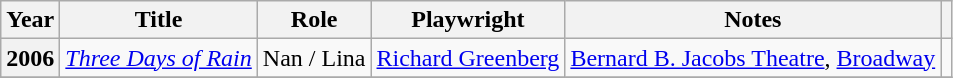<table class="wikitable plainrowheaders unsortable">
<tr>
<th scope="col">Year</th>
<th scope="col">Title</th>
<th scope="col">Role</th>
<th scope="col">Playwright</th>
<th scope="col"class="unsortable">Notes</th>
<th scope="col"class="unsortable"></th>
</tr>
<tr>
<th scope=row>2006</th>
<td><em><a href='#'>Three Days of Rain</a></em></td>
<td>Nan / Lina</td>
<td><a href='#'>Richard Greenberg</a></td>
<td><a href='#'>Bernard B. Jacobs Theatre</a>, <a href='#'>Broadway</a></td>
<td></td>
</tr>
<tr>
</tr>
</table>
